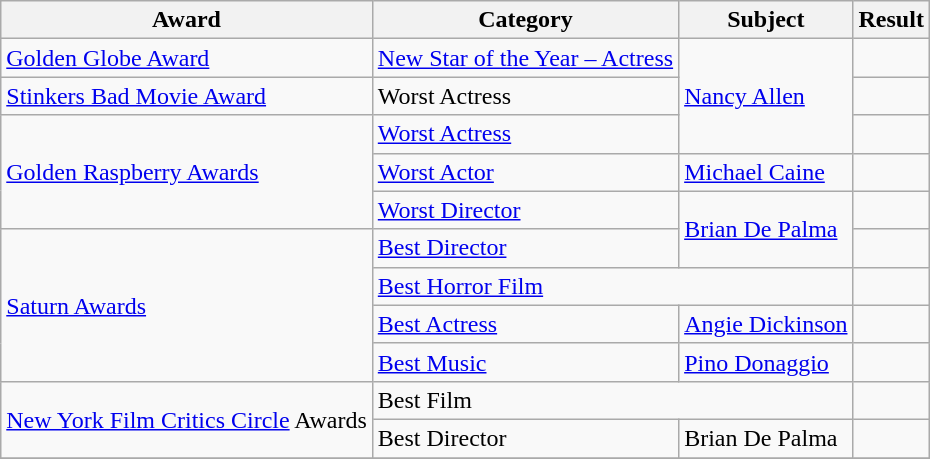<table class="wikitable">
<tr>
<th>Award</th>
<th>Category</th>
<th>Subject</th>
<th>Result</th>
</tr>
<tr>
<td><a href='#'>Golden Globe Award</a></td>
<td><a href='#'>New Star of the Year – Actress</a></td>
<td rowspan=3><a href='#'>Nancy Allen</a></td>
<td></td>
</tr>
<tr>
<td><a href='#'>Stinkers Bad Movie Award</a></td>
<td>Worst Actress</td>
<td></td>
</tr>
<tr>
<td rowspan=3><a href='#'>Golden Raspberry Awards</a></td>
<td><a href='#'>Worst Actress</a></td>
<td></td>
</tr>
<tr>
<td><a href='#'>Worst Actor</a></td>
<td><a href='#'>Michael Caine</a></td>
<td></td>
</tr>
<tr>
<td><a href='#'>Worst Director</a></td>
<td rowspan=2><a href='#'>Brian De Palma</a></td>
<td></td>
</tr>
<tr>
<td rowspan=4><a href='#'>Saturn Awards</a></td>
<td><a href='#'>Best Director</a></td>
<td></td>
</tr>
<tr>
<td colspan=2><a href='#'>Best Horror Film</a></td>
<td></td>
</tr>
<tr>
<td><a href='#'>Best Actress</a></td>
<td><a href='#'>Angie Dickinson</a></td>
<td></td>
</tr>
<tr>
<td><a href='#'>Best Music</a></td>
<td><a href='#'>Pino Donaggio</a></td>
<td></td>
</tr>
<tr>
<td rowspan=2><a href='#'>New York Film Critics Circle</a> Awards</td>
<td colspan=2>Best Film</td>
<td></td>
</tr>
<tr>
<td>Best Director</td>
<td>Brian De Palma</td>
<td></td>
</tr>
<tr>
</tr>
</table>
